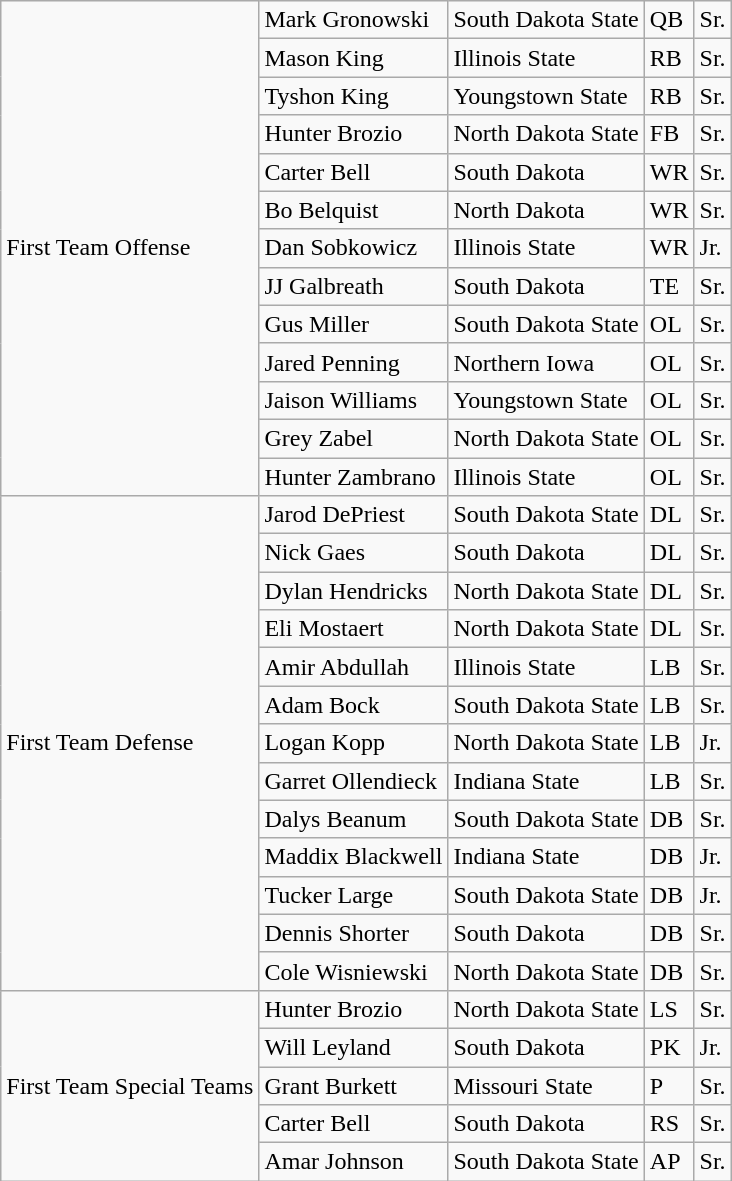<table class="wikitable">
<tr>
<td rowspan=13>First Team Offense</td>
<td>Mark Gronowski</td>
<td>South Dakota State</td>
<td>QB</td>
<td>Sr.</td>
</tr>
<tr>
<td>Mason King</td>
<td>Illinois State</td>
<td>RB</td>
<td>Sr.</td>
</tr>
<tr>
<td>Tyshon King</td>
<td>Youngstown State</td>
<td>RB</td>
<td>Sr.</td>
</tr>
<tr>
<td>Hunter Brozio</td>
<td>North Dakota State</td>
<td>FB</td>
<td>Sr.</td>
</tr>
<tr>
<td>Carter Bell</td>
<td>South Dakota</td>
<td>WR</td>
<td>Sr.</td>
</tr>
<tr>
<td>Bo Belquist</td>
<td>North Dakota</td>
<td>WR</td>
<td>Sr.</td>
</tr>
<tr>
<td>Dan Sobkowicz</td>
<td>Illinois State</td>
<td>WR</td>
<td>Jr.</td>
</tr>
<tr>
<td>JJ Galbreath</td>
<td>South Dakota</td>
<td>TE</td>
<td>Sr.</td>
</tr>
<tr>
<td>Gus Miller</td>
<td>South Dakota State</td>
<td>OL</td>
<td>Sr.</td>
</tr>
<tr>
<td>Jared Penning</td>
<td>Northern Iowa</td>
<td>OL</td>
<td>Sr.</td>
</tr>
<tr>
<td>Jaison Williams</td>
<td>Youngstown State</td>
<td>OL</td>
<td>Sr.</td>
</tr>
<tr>
<td>Grey Zabel</td>
<td>North Dakota State</td>
<td>OL</td>
<td>Sr.</td>
</tr>
<tr>
<td>Hunter Zambrano</td>
<td>Illinois State</td>
<td>OL</td>
<td>Sr.</td>
</tr>
<tr>
<td rowspan=13>First Team Defense</td>
<td>Jarod DePriest</td>
<td>South Dakota State</td>
<td>DL</td>
<td>Sr.</td>
</tr>
<tr>
<td>Nick Gaes</td>
<td>South Dakota</td>
<td>DL</td>
<td>Sr.</td>
</tr>
<tr>
<td>Dylan Hendricks</td>
<td>North Dakota State</td>
<td>DL</td>
<td>Sr.</td>
</tr>
<tr>
<td>Eli Mostaert</td>
<td>North Dakota State</td>
<td>DL</td>
<td>Sr.</td>
</tr>
<tr>
<td>Amir Abdullah</td>
<td>Illinois State</td>
<td>LB</td>
<td>Sr.</td>
</tr>
<tr>
<td>Adam Bock</td>
<td>South Dakota State</td>
<td>LB</td>
<td>Sr.</td>
</tr>
<tr>
<td>Logan Kopp</td>
<td>North Dakota State</td>
<td>LB</td>
<td>Jr.</td>
</tr>
<tr>
<td>Garret Ollendieck</td>
<td>Indiana State</td>
<td>LB</td>
<td>Sr.</td>
</tr>
<tr>
<td>Dalys Beanum</td>
<td>South Dakota State</td>
<td>DB</td>
<td>Sr.</td>
</tr>
<tr>
<td>Maddix Blackwell</td>
<td>Indiana State</td>
<td>DB</td>
<td>Jr.</td>
</tr>
<tr>
<td>Tucker Large</td>
<td>South Dakota State</td>
<td>DB</td>
<td>Jr.</td>
</tr>
<tr>
<td>Dennis Shorter</td>
<td>South Dakota</td>
<td>DB</td>
<td>Sr.</td>
</tr>
<tr>
<td>Cole Wisniewski</td>
<td>North Dakota State</td>
<td>DB</td>
<td>Sr.</td>
</tr>
<tr>
<td rowspan=5>First Team Special Teams</td>
<td>Hunter Brozio</td>
<td>North Dakota State</td>
<td>LS</td>
<td>Sr.</td>
</tr>
<tr>
<td>Will Leyland</td>
<td>South Dakota</td>
<td>PK</td>
<td>Jr.</td>
</tr>
<tr>
<td>Grant Burkett</td>
<td>Missouri State</td>
<td>P</td>
<td>Sr.</td>
</tr>
<tr>
<td>Carter Bell</td>
<td>South Dakota</td>
<td>RS</td>
<td>Sr.</td>
</tr>
<tr>
<td>Amar Johnson</td>
<td>South Dakota State</td>
<td>AP</td>
<td>Sr.</td>
</tr>
</table>
